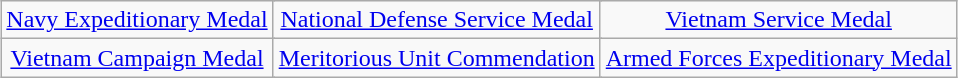<table class="wikitable" style="margin:1em auto; text-align:center;">
<tr>
<td colspan=3><a href='#'>Navy Expeditionary Medal</a></td>
<td colspan=3><a href='#'>National Defense Service Medal</a></td>
<td colspan=3><a href='#'>Vietnam Service Medal</a></td>
</tr>
<tr>
<td colspan=3><a href='#'>Vietnam Campaign Medal</a></td>
<td colspan=3><a href='#'>Meritorious Unit Commendation</a></td>
<td colspan=3><a href='#'>Armed Forces Expeditionary Medal</a></td>
</tr>
</table>
